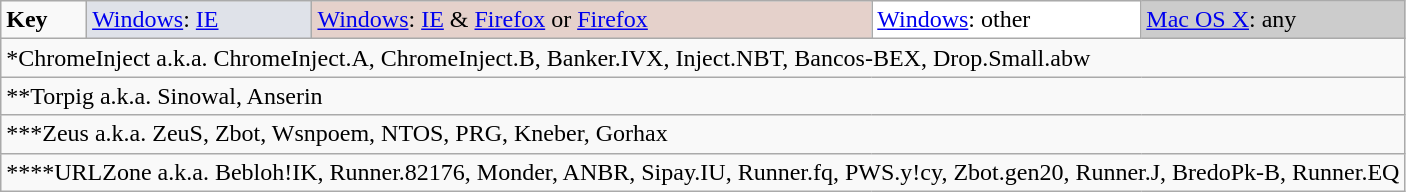<table class="wikitable">
<tr>
<td><strong>Key</strong></td>
<td style="background:#dfe2e9"><a href='#'>Windows</a>: <a href='#'>IE</a></td>
<td style="background:#e5d1cb"><a href='#'>Windows</a>: <a href='#'>IE</a> & <a href='#'>Firefox</a> or <a href='#'>Firefox</a></td>
<td style="background:#fff;"><a href='#'>Windows</a>: other</td>
<td style="background:#ccc;"><a href='#'>Mac OS X</a>: any</td>
</tr>
<tr>
<td colspan="5">*ChromeInject a.k.a. ChromeInject.A, ChromeInject.B, Banker.IVX, Inject.NBT, Bancos-BEX, Drop.Small.abw</td>
</tr>
<tr>
<td colspan="5">**Torpig a.k.a. Sinowal, Anserin</td>
</tr>
<tr>
<td colspan="5">***Zeus a.k.a. ZeuS, Zbot, Wsnpoem, NTOS, PRG, Kneber, Gorhax</td>
</tr>
<tr>
<td colspan="5">****URLZone a.k.a. Bebloh!IK, Runner.82176, Monder, ANBR, Sipay.IU, Runner.fq, PWS.y!cy, Zbot.gen20, Runner.J, BredoPk-B, Runner.EQ</td>
</tr>
</table>
